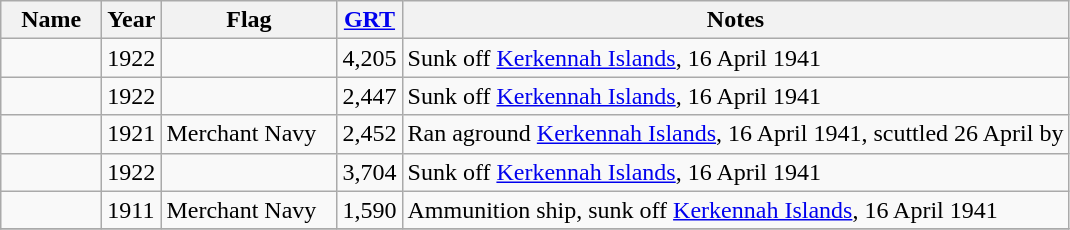<table class="wikitable sortable">
<tr>
<th scope="col" width="60px">Name</th>
<th scope="col" width="25px">Year</th>
<th scope="col" width="110px">Flag</th>
<th scope="col" width="25px"><a href='#'>GRT</a></th>
<th>Notes</th>
</tr>
<tr>
<td align="left"></td>
<td align="left">1922</td>
<td align="left"></td>
<td align="right">4,205</td>
<td align="left">Sunk off <a href='#'>Kerkennah Islands</a>, 16 April 1941</td>
</tr>
<tr>
<td align="left"></td>
<td align="left">1922</td>
<td align="left"></td>
<td align="right">2,447</td>
<td align="left">Sunk off <a href='#'>Kerkennah Islands</a>, 16 April 1941</td>
</tr>
<tr>
<td align="left"></td>
<td align="left">1921</td>
<td align="left"> Merchant Navy</td>
<td align="right">2,452</td>
<td align="left">Ran aground <a href='#'>Kerkennah Islands</a>, 16 April 1941, scuttled 26 April by </td>
</tr>
<tr>
<td align="left"></td>
<td align="left">1922</td>
<td align="left"></td>
<td align="right">3,704</td>
<td align="left">Sunk off <a href='#'>Kerkennah Islands</a>, 16 April 1941</td>
</tr>
<tr>
<td align="left"></td>
<td align="left">1911</td>
<td align="left"> Merchant Navy</td>
<td align="right">1,590</td>
<td align="left">Ammunition ship, sunk off <a href='#'>Kerkennah Islands</a>, 16 April 1941</td>
</tr>
<tr>
</tr>
</table>
